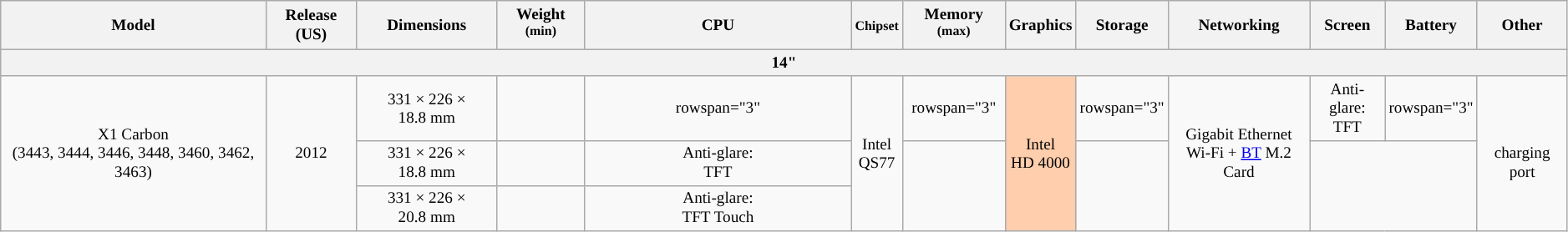<table class="wikitable" style="font-size: 80%; text-align: center; min-width: 80%;">
<tr>
<th>Model</th>
<th>Release (US)</th>
<th>Dimensions</th>
<th>Weight <sup>(min)</sup></th>
<th style="width:17%">CPU</th>
<th><small>Chipset</small></th>
<th>Memory <sup>(max)</sup></th>
<th>Graphics</th>
<th>Storage</th>
<th>Networking</th>
<th>Screen</th>
<th>Battery</th>
<th>Other</th>
</tr>
<tr>
<th colspan=13>14"</th>
</tr>
<tr>
<td rowspan="3">X1 Carbon <br>(3443, 3444, 3446, 3448, 3460, 3462, 3463)</td>
<td rowspan="3">2012</td>
<td>331 × 226 × 18.8 mm</td>
<td></td>
<td>rowspan="3" </td>
<td rowspan="3">Intel<br>QS77</td>
<td>rowspan="3" </td>
<td rowspan="3" style="background:#ffcead;">Intel<br>HD 4000</td>
<td>rowspan="3" </td>
<td rowspan="3"> Gigabit Ethernet<br>Wi-Fi + <a href='#'>BT</a> M.2 Card<br><small></small></td>
<td style="background:">Anti-glare: <br> TFT</td>
<td>rowspan="3" </td>
<td rowspan="3"><br>charging port</td>
</tr>
<tr>
<td>331 × 226 × 18.8 mm</td>
<td></td>
<td style="background:">Anti-glare: <br> TFT</td>
</tr>
<tr>
<td>331 × 226 × 20.8 mm</td>
<td></td>
<td style="background:">Anti-glare: <br> TFT Touch</td>
</tr>
</table>
